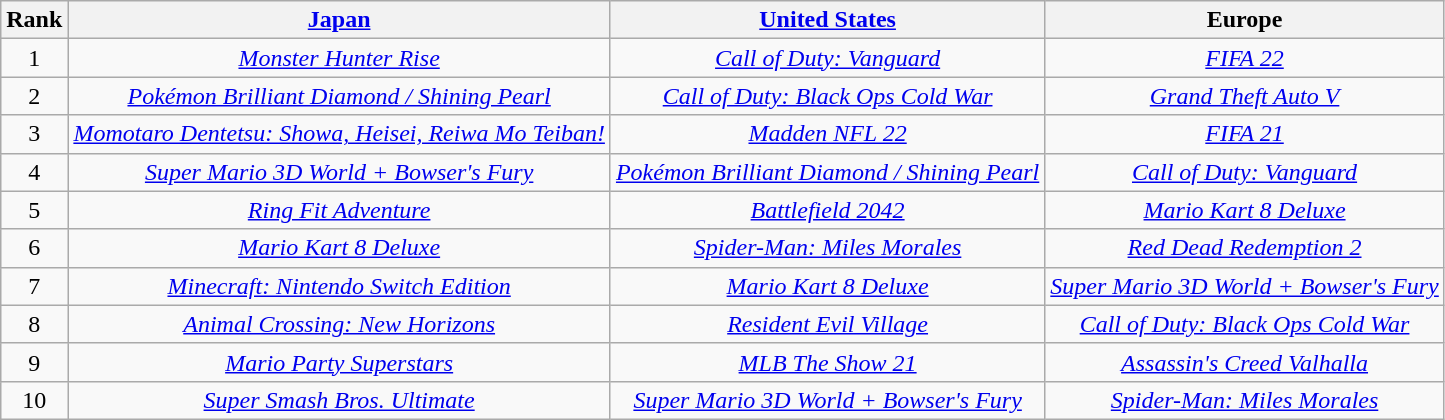<table class="wikitable sortable" style="text-align:center">
<tr>
<th>Rank</th>
<th><a href='#'>Japan</a></th>
<th><a href='#'>United States</a></th>
<th>Europe</th>
</tr>
<tr>
<td>1</td>
<td><em><a href='#'>Monster Hunter Rise</a></em></td>
<td><em><a href='#'>Call of Duty: Vanguard</a></em></td>
<td><em><a href='#'>FIFA 22</a></em></td>
</tr>
<tr>
<td>2</td>
<td><a href='#'><em>Pokémon Brilliant Diamond / Shining Pearl</em></a></td>
<td><em><a href='#'>Call of Duty: Black Ops Cold War</a></em></td>
<td><em><a href='#'>Grand Theft Auto V</a></em></td>
</tr>
<tr>
<td>3</td>
<td><em><a href='#'>Momotaro Dentetsu: Showa, Heisei, Reiwa Mo Teiban!</a></em></td>
<td><em><a href='#'>Madden NFL 22</a></em></td>
<td><em><a href='#'>FIFA 21</a></em></td>
</tr>
<tr>
<td>4</td>
<td><em><a href='#'>Super Mario 3D World + Bowser's Fury</a></em></td>
<td><em><a href='#'>Pokémon Brilliant Diamond / Shining Pearl</a></em></td>
<td><em><a href='#'>Call of Duty: Vanguard</a></em></td>
</tr>
<tr>
<td>5</td>
<td><em><a href='#'>Ring Fit Adventure</a></em></td>
<td><em><a href='#'>Battlefield 2042</a></em></td>
<td><em><a href='#'>Mario Kart 8 Deluxe</a></em></td>
</tr>
<tr>
<td>6</td>
<td><em><a href='#'>Mario Kart 8 Deluxe</a></em></td>
<td><em><a href='#'>Spider-Man: Miles Morales</a></em></td>
<td><em><a href='#'>Red Dead Redemption 2</a></em></td>
</tr>
<tr>
<td>7</td>
<td><em><a href='#'>Minecraft: Nintendo Switch Edition</a></em></td>
<td><em><a href='#'>Mario Kart 8 Deluxe</a></em></td>
<td><em><a href='#'>Super Mario 3D World + Bowser's Fury</a></em></td>
</tr>
<tr>
<td>8</td>
<td><em><a href='#'>Animal Crossing: New Horizons</a></em></td>
<td><em><a href='#'>Resident Evil Village</a></em></td>
<td><em><a href='#'>Call of Duty: Black Ops Cold War</a></em></td>
</tr>
<tr>
<td>9</td>
<td><em><a href='#'>Mario Party Superstars</a></em></td>
<td><em><a href='#'>MLB The Show 21</a></em></td>
<td><em><a href='#'>Assassin's Creed Valhalla</a></em></td>
</tr>
<tr>
<td>10</td>
<td><em><a href='#'>Super Smash Bros. Ultimate</a></em></td>
<td><em><a href='#'>Super Mario 3D World + Bowser's Fury</a></em></td>
<td><em><a href='#'>Spider-Man: Miles Morales</a></em></td>
</tr>
</table>
